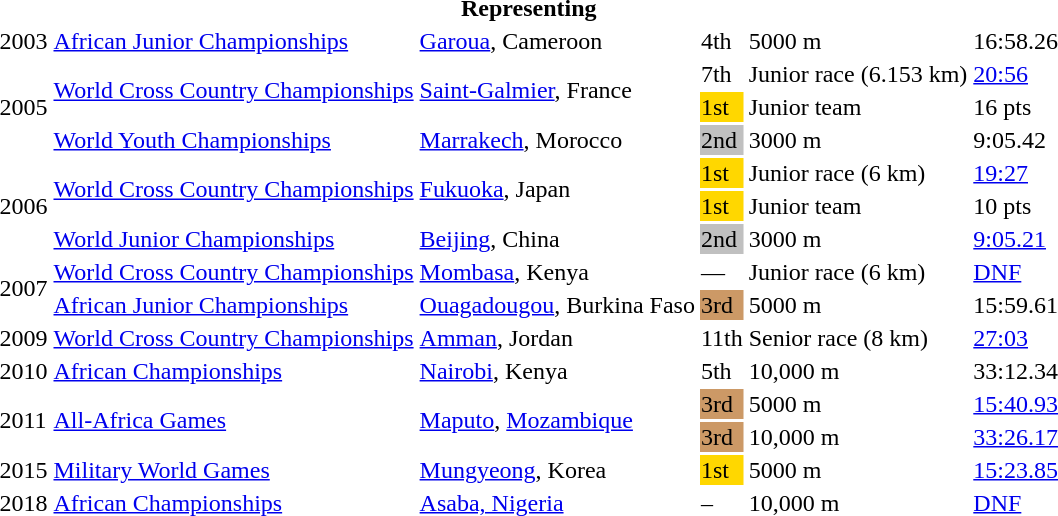<table>
<tr>
<th colspan="6">Representing </th>
</tr>
<tr>
<td>2003</td>
<td><a href='#'>African Junior Championships</a></td>
<td><a href='#'>Garoua</a>, Cameroon</td>
<td>4th</td>
<td>5000 m</td>
<td>16:58.26</td>
</tr>
<tr>
<td rowspan=3>2005</td>
<td rowspan=2><a href='#'>World Cross Country Championships</a></td>
<td rowspan=2><a href='#'>Saint-Galmier</a>, France</td>
<td>7th</td>
<td>Junior race (6.153 km)</td>
<td><a href='#'>20:56</a></td>
</tr>
<tr>
<td bgcolor=gold>1st</td>
<td>Junior team</td>
<td>16 pts</td>
</tr>
<tr>
<td><a href='#'>World Youth Championships</a></td>
<td><a href='#'>Marrakech</a>, Morocco</td>
<td bgcolor=silver>2nd</td>
<td>3000 m</td>
<td>9:05.42</td>
</tr>
<tr>
<td rowspan=3>2006</td>
<td rowspan=2><a href='#'>World Cross Country Championships</a></td>
<td rowspan=2><a href='#'>Fukuoka</a>, Japan</td>
<td bgcolor=gold>1st</td>
<td>Junior race (6 km)</td>
<td><a href='#'>19:27</a></td>
</tr>
<tr>
<td bgcolor=gold>1st</td>
<td>Junior team</td>
<td>10 pts</td>
</tr>
<tr>
<td><a href='#'>World Junior Championships</a></td>
<td><a href='#'>Beijing</a>, China</td>
<td bgcolor=silver>2nd</td>
<td>3000 m</td>
<td><a href='#'>9:05.21</a></td>
</tr>
<tr>
<td rowspan=2>2007</td>
<td><a href='#'>World Cross Country Championships</a></td>
<td><a href='#'>Mombasa</a>, Kenya</td>
<td>—</td>
<td>Junior race (6 km)</td>
<td><a href='#'>DNF</a></td>
</tr>
<tr>
<td><a href='#'>African Junior Championships</a></td>
<td><a href='#'>Ouagadougou</a>, Burkina Faso</td>
<td bgcolor=cc9966>3rd</td>
<td>5000 m</td>
<td>15:59.61</td>
</tr>
<tr>
<td>2009</td>
<td><a href='#'>World Cross Country Championships</a></td>
<td><a href='#'>Amman</a>, Jordan</td>
<td>11th</td>
<td>Senior race (8 km)</td>
<td><a href='#'>27:03</a></td>
</tr>
<tr>
<td>2010</td>
<td><a href='#'>African Championships</a></td>
<td><a href='#'>Nairobi</a>, Kenya</td>
<td>5th</td>
<td>10,000 m</td>
<td>33:12.34</td>
</tr>
<tr>
<td rowspan=2>2011</td>
<td rowspan=2><a href='#'>All-Africa Games</a></td>
<td rowspan=2><a href='#'>Maputo</a>, <a href='#'>Mozambique</a></td>
<td bgcolor="cc9966">3rd</td>
<td>5000 m</td>
<td><a href='#'>15:40.93</a></td>
</tr>
<tr>
<td bgcolor="cc9966">3rd</td>
<td>10,000 m</td>
<td><a href='#'>33:26.17</a></td>
</tr>
<tr>
<td>2015</td>
<td><a href='#'>Military World Games</a></td>
<td><a href='#'>Mungyeong</a>, Korea</td>
<td bgcolor=gold>1st</td>
<td>5000 m</td>
<td><a href='#'>15:23.85</a></td>
</tr>
<tr>
<td>2018</td>
<td><a href='#'>African Championships</a></td>
<td><a href='#'>Asaba, Nigeria</a></td>
<td>–</td>
<td>10,000 m</td>
<td><a href='#'>DNF</a></td>
</tr>
</table>
